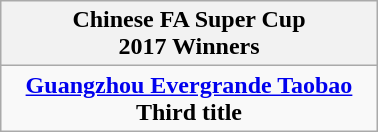<table class="wikitable" style="text-align: center; margin: 0 auto; width: 20%">
<tr>
<th>Chinese FA Super Cup<br>2017 Winners</th>
</tr>
<tr>
<td><strong><a href='#'>Guangzhou Evergrande Taobao</a></strong><br><strong>Third title</strong></td>
</tr>
</table>
